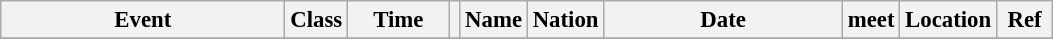<table class="wikitable" style="font-size: 95%;">
<tr>
<th style="width:12em">Event</th>
<th>Class</th>
<th style="width:4em" class="unsortable">Time</th>
<th class="unsortable"></th>
<th>Name</th>
<th>Nation</th>
<th style="width:10em">Date</th>
<th>meet</th>
<th>Location</th>
<th style="width:2em" class="unsortable">Ref</th>
</tr>
<tr>
</tr>
</table>
